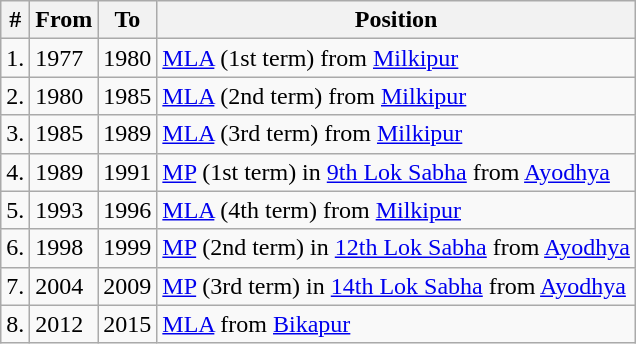<table class="wikitable">
<tr>
<th>#</th>
<th>From</th>
<th>To</th>
<th>Position</th>
</tr>
<tr>
<td>1.</td>
<td>1977</td>
<td>1980</td>
<td><a href='#'>MLA</a> (1st term) from <a href='#'>Milkipur</a></td>
</tr>
<tr>
<td>2.</td>
<td>1980</td>
<td>1985</td>
<td><a href='#'>MLA</a> (2nd term) from <a href='#'>Milkipur</a></td>
</tr>
<tr>
<td>3.</td>
<td>1985</td>
<td>1989</td>
<td><a href='#'>MLA</a> (3rd term) from <a href='#'>Milkipur</a></td>
</tr>
<tr>
<td>4.</td>
<td>1989</td>
<td>1991</td>
<td><a href='#'>MP</a> (1st term) in <a href='#'>9th Lok Sabha</a> from <a href='#'>Ayodhya</a></td>
</tr>
<tr>
<td>5.</td>
<td>1993</td>
<td>1996</td>
<td><a href='#'>MLA</a> (4th term) from <a href='#'>Milkipur</a></td>
</tr>
<tr>
<td>6.</td>
<td>1998</td>
<td>1999</td>
<td><a href='#'>MP</a> (2nd term) in <a href='#'>12th Lok Sabha</a> from <a href='#'>Ayodhya</a></td>
</tr>
<tr>
<td>7.</td>
<td>2004</td>
<td>2009</td>
<td><a href='#'>MP</a> (3rd term) in <a href='#'>14th Lok Sabha</a> from <a href='#'>Ayodhya</a></td>
</tr>
<tr>
<td>8.</td>
<td>2012</td>
<td>2015</td>
<td><a href='#'>MLA</a> from <a href='#'>Bikapur</a></td>
</tr>
</table>
